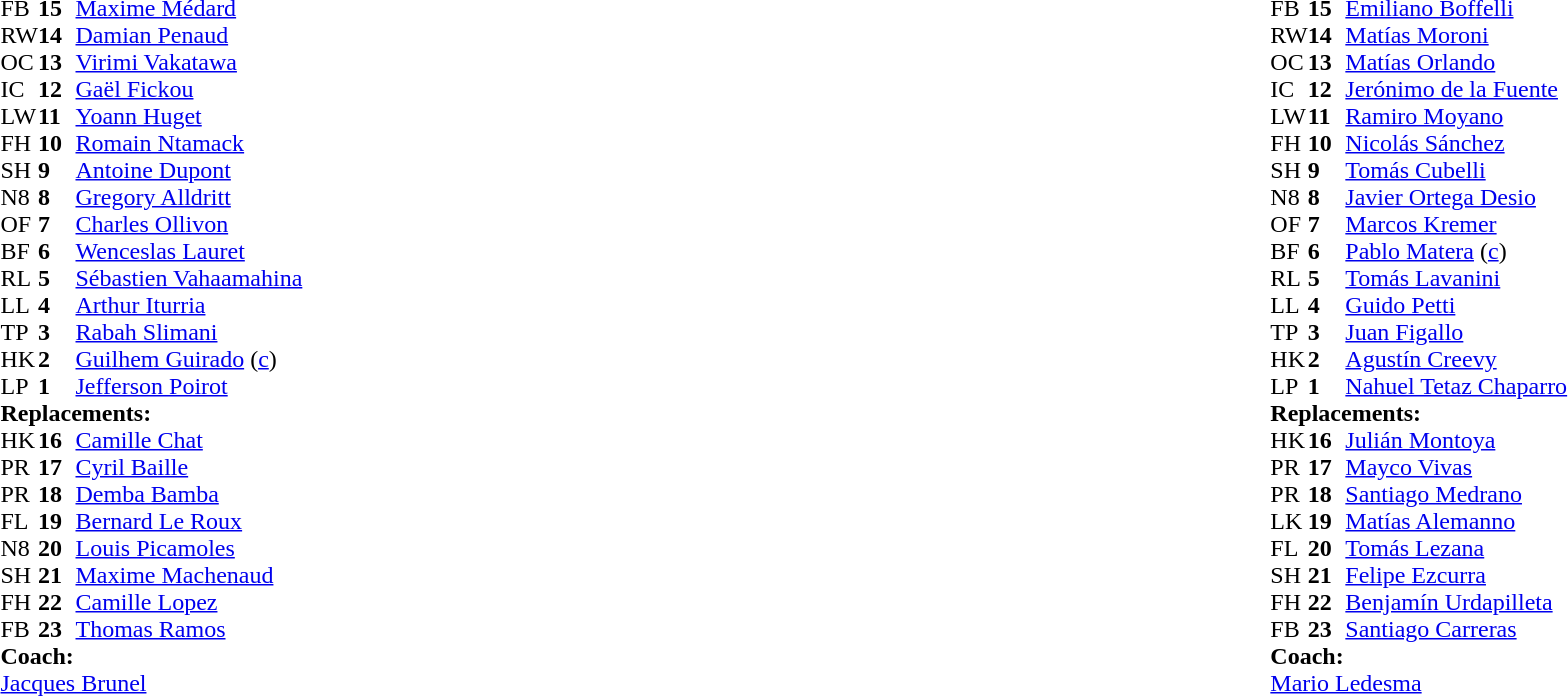<table style="width:100%;">
<tr>
<td style="vertical-align:top; width:50%;"><br><table style="font-size: 100%" cellspacing="0" cellpadding="0">
<tr>
<th width="25"></th>
<th width="25"></th>
</tr>
<tr>
<td>FB</td>
<td><strong>15</strong></td>
<td><a href='#'>Maxime Médard</a></td>
<td></td>
<td></td>
</tr>
<tr>
<td>RW</td>
<td><strong>14</strong></td>
<td><a href='#'>Damian Penaud</a></td>
<td></td>
<td></td>
</tr>
<tr>
<td>OC</td>
<td><strong>13</strong></td>
<td><a href='#'>Virimi Vakatawa</a></td>
</tr>
<tr>
<td>IC</td>
<td><strong>12</strong></td>
<td><a href='#'>Gaël Fickou</a></td>
</tr>
<tr>
<td>LW</td>
<td><strong>11</strong></td>
<td><a href='#'>Yoann Huget</a></td>
</tr>
<tr>
<td>FH</td>
<td><strong>10</strong></td>
<td><a href='#'>Romain Ntamack</a></td>
</tr>
<tr>
<td>SH</td>
<td><strong>9</strong></td>
<td><a href='#'>Antoine Dupont</a></td>
<td></td>
<td></td>
</tr>
<tr>
<td>N8</td>
<td><strong>8</strong></td>
<td><a href='#'>Gregory Alldritt</a></td>
<td></td>
<td></td>
</tr>
<tr>
<td>OF</td>
<td><strong>7</strong></td>
<td><a href='#'>Charles Ollivon</a></td>
</tr>
<tr>
<td>BF</td>
<td><strong>6</strong></td>
<td><a href='#'>Wenceslas Lauret</a></td>
</tr>
<tr>
<td>RL</td>
<td><strong>5</strong></td>
<td><a href='#'>Sébastien Vahaamahina</a></td>
</tr>
<tr>
<td>LL</td>
<td><strong>4</strong></td>
<td><a href='#'>Arthur Iturria</a></td>
<td></td>
<td></td>
</tr>
<tr>
<td>TP</td>
<td><strong>3</strong></td>
<td><a href='#'>Rabah Slimani</a></td>
<td></td>
<td></td>
</tr>
<tr>
<td>HK</td>
<td><strong>2</strong></td>
<td><a href='#'>Guilhem Guirado</a> (<a href='#'>c</a>)</td>
<td></td>
<td></td>
</tr>
<tr>
<td>LP</td>
<td><strong>1</strong></td>
<td><a href='#'>Jefferson Poirot</a></td>
<td></td>
<td></td>
</tr>
<tr>
<td colspan="3"><strong>Replacements:</strong></td>
</tr>
<tr>
<td>HK</td>
<td><strong>16</strong></td>
<td><a href='#'>Camille Chat</a></td>
<td></td>
<td></td>
</tr>
<tr>
<td>PR</td>
<td><strong>17</strong></td>
<td><a href='#'>Cyril Baille</a></td>
<td></td>
<td></td>
</tr>
<tr>
<td>PR</td>
<td><strong>18</strong></td>
<td><a href='#'>Demba Bamba</a></td>
<td></td>
<td></td>
</tr>
<tr>
<td>FL</td>
<td><strong>19</strong></td>
<td><a href='#'>Bernard Le Roux</a></td>
<td></td>
<td></td>
</tr>
<tr>
<td>N8</td>
<td><strong>20</strong></td>
<td><a href='#'>Louis Picamoles</a></td>
<td></td>
<td></td>
</tr>
<tr>
<td>SH</td>
<td><strong>21</strong></td>
<td><a href='#'>Maxime Machenaud</a></td>
<td></td>
<td></td>
</tr>
<tr>
<td>FH</td>
<td><strong>22</strong></td>
<td><a href='#'>Camille Lopez</a></td>
<td></td>
<td></td>
</tr>
<tr>
<td>FB</td>
<td><strong>23</strong></td>
<td><a href='#'>Thomas Ramos</a></td>
<td></td>
<td></td>
</tr>
<tr>
<td colspan="3"><strong>Coach:</strong></td>
</tr>
<tr>
<td colspan="4"> <a href='#'>Jacques Brunel</a></td>
</tr>
</table>
</td>
<td style="vertical-align:top"></td>
<td style="vertical-align:top; width:50%;"><br><table cellspacing="0" cellpadding="0" style="font-size:100%; margin:auto;">
<tr>
<th width="25"></th>
<th width="25"></th>
</tr>
<tr>
<td>FB</td>
<td><strong>15</strong></td>
<td><a href='#'>Emiliano Boffelli</a></td>
</tr>
<tr>
<td>RW</td>
<td><strong>14</strong></td>
<td><a href='#'>Matías Moroni</a></td>
</tr>
<tr>
<td>OC</td>
<td><strong>13</strong></td>
<td><a href='#'>Matías Orlando</a></td>
</tr>
<tr>
<td>IC</td>
<td><strong>12</strong></td>
<td><a href='#'>Jerónimo de la Fuente</a></td>
</tr>
<tr>
<td>LW</td>
<td><strong>11</strong></td>
<td><a href='#'>Ramiro Moyano</a></td>
<td></td>
<td></td>
</tr>
<tr>
<td>FH</td>
<td><strong>10</strong></td>
<td><a href='#'>Nicolás Sánchez</a></td>
<td></td>
<td></td>
</tr>
<tr>
<td>SH</td>
<td><strong>9</strong></td>
<td><a href='#'>Tomás Cubelli</a></td>
</tr>
<tr>
<td>N8</td>
<td><strong>8</strong></td>
<td><a href='#'>Javier Ortega Desio</a></td>
<td></td>
<td></td>
</tr>
<tr>
<td>OF</td>
<td><strong>7</strong></td>
<td><a href='#'>Marcos Kremer</a></td>
</tr>
<tr>
<td>BF</td>
<td><strong>6</strong></td>
<td><a href='#'>Pablo Matera</a> (<a href='#'>c</a>)</td>
</tr>
<tr>
<td>RL</td>
<td><strong>5</strong></td>
<td><a href='#'>Tomás Lavanini</a></td>
<td></td>
<td></td>
</tr>
<tr>
<td>LL</td>
<td><strong>4</strong></td>
<td><a href='#'>Guido Petti</a></td>
</tr>
<tr>
<td>TP</td>
<td><strong>3</strong></td>
<td><a href='#'>Juan Figallo</a></td>
<td></td>
<td></td>
</tr>
<tr>
<td>HK</td>
<td><strong>2</strong></td>
<td><a href='#'>Agustín Creevy</a></td>
<td></td>
<td></td>
</tr>
<tr>
<td>LP</td>
<td><strong>1</strong></td>
<td><a href='#'>Nahuel Tetaz Chaparro</a></td>
<td></td>
<td></td>
</tr>
<tr>
<td colspan="3"><strong>Replacements:</strong></td>
</tr>
<tr>
<td>HK</td>
<td><strong>16</strong></td>
<td><a href='#'>Julián Montoya</a></td>
<td></td>
<td></td>
</tr>
<tr>
<td>PR</td>
<td><strong>17</strong></td>
<td><a href='#'>Mayco Vivas</a></td>
<td></td>
<td></td>
</tr>
<tr>
<td>PR</td>
<td><strong>18</strong></td>
<td><a href='#'>Santiago Medrano</a></td>
<td></td>
<td></td>
</tr>
<tr>
<td>LK</td>
<td><strong>19</strong></td>
<td><a href='#'>Matías Alemanno</a></td>
<td></td>
<td></td>
</tr>
<tr>
<td>FL</td>
<td><strong>20</strong></td>
<td><a href='#'>Tomás Lezana</a></td>
<td></td>
<td></td>
</tr>
<tr>
<td>SH</td>
<td><strong>21</strong></td>
<td><a href='#'>Felipe Ezcurra</a></td>
</tr>
<tr>
<td>FH</td>
<td><strong>22</strong></td>
<td><a href='#'>Benjamín Urdapilleta</a></td>
<td></td>
<td></td>
</tr>
<tr>
<td>FB</td>
<td><strong>23</strong></td>
<td><a href='#'>Santiago Carreras</a></td>
<td></td>
<td></td>
</tr>
<tr>
<td colspan="3"><strong>Coach:</strong></td>
</tr>
<tr>
<td colspan="4"> <a href='#'>Mario Ledesma</a></td>
</tr>
</table>
</td>
</tr>
</table>
